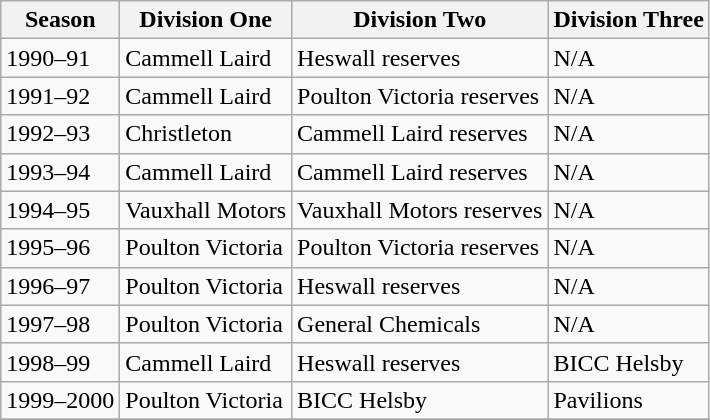<table class="wikitable">
<tr>
<th>Season</th>
<th>Division One</th>
<th>Division Two</th>
<th>Division Three</th>
</tr>
<tr>
<td>1990–91</td>
<td>Cammell Laird</td>
<td>Heswall reserves</td>
<td>N/A</td>
</tr>
<tr>
<td>1991–92</td>
<td>Cammell Laird</td>
<td>Poulton Victoria reserves</td>
<td>N/A</td>
</tr>
<tr>
<td>1992–93</td>
<td>Christleton</td>
<td>Cammell Laird reserves</td>
<td>N/A</td>
</tr>
<tr>
<td>1993–94</td>
<td>Cammell Laird</td>
<td>Cammell Laird reserves</td>
<td>N/A</td>
</tr>
<tr>
<td>1994–95</td>
<td>Vauxhall Motors</td>
<td>Vauxhall Motors reserves</td>
<td>N/A</td>
</tr>
<tr>
<td>1995–96</td>
<td>Poulton Victoria</td>
<td>Poulton Victoria reserves</td>
<td>N/A</td>
</tr>
<tr>
<td>1996–97</td>
<td>Poulton Victoria</td>
<td>Heswall reserves</td>
<td>N/A</td>
</tr>
<tr>
<td>1997–98</td>
<td>Poulton Victoria</td>
<td>General Chemicals</td>
<td>N/A</td>
</tr>
<tr>
<td>1998–99</td>
<td>Cammell Laird</td>
<td>Heswall reserves</td>
<td>BICC Helsby</td>
</tr>
<tr>
<td>1999–2000</td>
<td>Poulton Victoria</td>
<td>BICC Helsby</td>
<td>Pavilions</td>
</tr>
<tr>
</tr>
</table>
